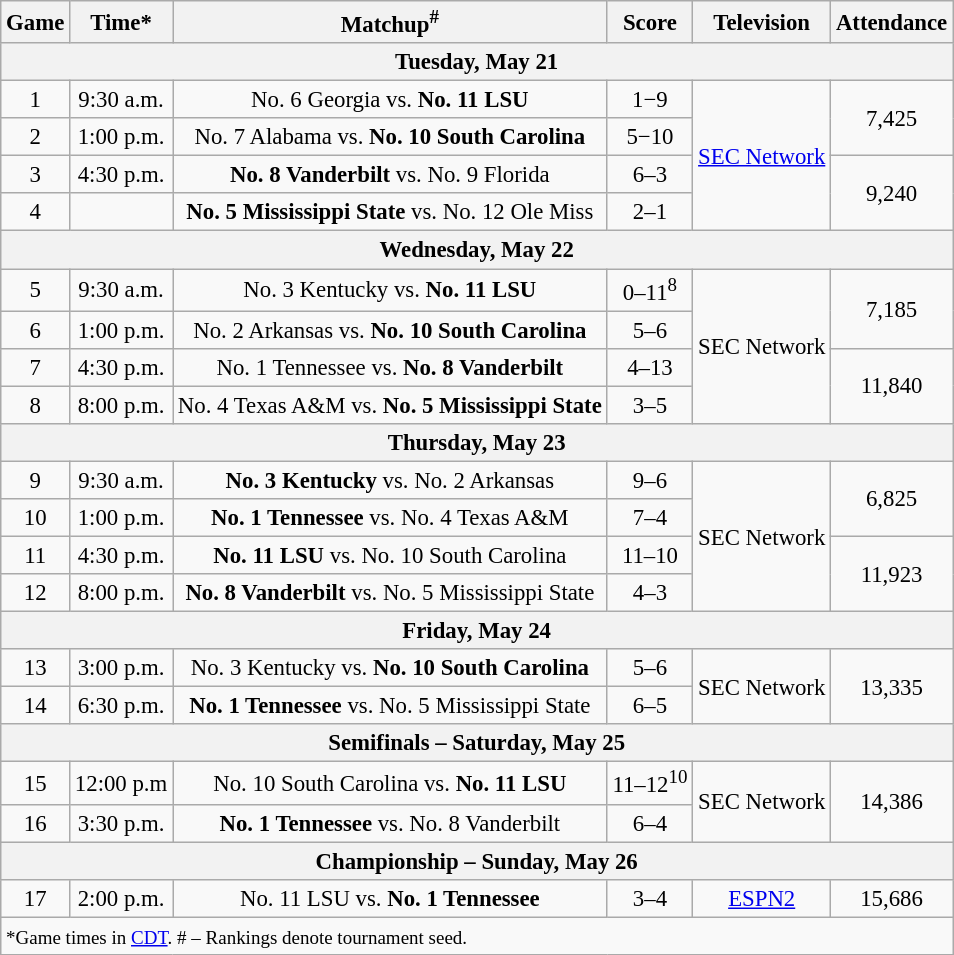<table class="wikitable" style="font-size: 95%">
<tr align="center">
<th>Game</th>
<th>Time*</th>
<th>Matchup<sup>#</sup></th>
<th>Score</th>
<th>Television</th>
<th>Attendance</th>
</tr>
<tr>
<th colspan=7>Tuesday, May 21</th>
</tr>
<tr>
<td style="text-align:center;">1</td>
<td style="text-align:center;">9:30 a.m.</td>
<td style="text-align:center;">No. 6 Georgia vs. <strong>No. 11 LSU</strong></td>
<td style="text-align:center;">1−9</td>
<td rowspan=4 style="text-align:center;"><a href='#'>SEC Network</a></td>
<td rowspan=2 style="text-align:center;">7,425</td>
</tr>
<tr>
<td style="text-align:center;">2</td>
<td style="text-align:center;">1:00 p.m.</td>
<td style="text-align:center;">No. 7 Alabama vs. <strong>No. 10 South Carolina</strong></td>
<td style="text-align:center;">5−10</td>
</tr>
<tr>
<td style="text-align:center;">3</td>
<td style="text-align:center;">4:30 p.m.</td>
<td style="text-align:center;"><strong>No. 8 Vanderbilt</strong> vs. No. 9 Florida</td>
<td style="text-align:center;">6–3</td>
<td rowspan=2 style="text-align:center;">9,240</td>
</tr>
<tr>
<td style="text-align:center;">4</td>
<td style="text-align:center;"></td>
<td style="text-align:center;"><strong>No. 5 Mississippi State</strong> vs. No. 12 Ole Miss</td>
<td style="text-align:center;">2–1</td>
</tr>
<tr>
<th colspan=7>Wednesday, May 22</th>
</tr>
<tr>
<td style="text-align:center;">5</td>
<td style="text-align:center;">9:30 a.m.</td>
<td style="text-align:center;">No. 3 Kentucky vs. <strong>No. 11 LSU</strong></td>
<td style="text-align:center;">0–11<sup>8</sup></td>
<td rowspan=4 style="text-align:center;">SEC Network</td>
<td rowspan=2 style="text-align:center;">7,185</td>
</tr>
<tr>
<td style="text-align:center;">6</td>
<td style="text-align:center;">1:00 p.m.</td>
<td style="text-align:center;">No. 2 Arkansas vs. <strong>No. 10 South Carolina</strong></td>
<td style="text-align:center;">5–6</td>
</tr>
<tr>
<td style="text-align:center;">7</td>
<td style="text-align:center;">4:30 p.m.</td>
<td style="text-align:center;">No. 1 Tennessee vs. <strong>No. 8 Vanderbilt</strong></td>
<td style="text-align:center;">4–13</td>
<td rowspan=2 style="text-align:center;">11,840</td>
</tr>
<tr>
<td style="text-align:center;">8</td>
<td style="text-align:center;">8:00 p.m.</td>
<td style="text-align:center;">No. 4 Texas A&M vs. <strong>No. 5 Mississippi State</strong></td>
<td style="text-align:center;">3–5</td>
</tr>
<tr>
<th colspan=7>Thursday, May 23</th>
</tr>
<tr>
<td style="text-align:center;">9</td>
<td style="text-align:center;">9:30 a.m.</td>
<td style="text-align:center;"><strong>No. 3 Kentucky</strong> vs.  No. 2 Arkansas</td>
<td style="text-align:center;">9–6</td>
<td rowspan=4 style="text-align:center;">SEC Network</td>
<td rowspan=2 style="text-align:center;">6,825</td>
</tr>
<tr>
<td style="text-align:center;">10</td>
<td style="text-align:center;">1:00 p.m.</td>
<td style="text-align:center;"><strong>No. 1 Tennessee</strong> vs. No. 4 Texas A&M</td>
<td style="text-align:center;">7–4</td>
</tr>
<tr>
<td style="text-align:center;">11</td>
<td style="text-align:center;">4:30 p.m.</td>
<td style="text-align:center;"><strong>No. 11 LSU</strong> vs. No. 10 South Carolina</td>
<td style="text-align:center;">11–10</td>
<td rowspan=2 style="text-align:center;">11,923</td>
</tr>
<tr>
<td style="text-align:center;">12</td>
<td style="text-align:center;">8:00 p.m.</td>
<td style="text-align:center;"><strong>No. 8 Vanderbilt</strong> vs. No. 5 Mississippi State</td>
<td style="text-align:center;">4–3</td>
</tr>
<tr>
<th colspan=7>Friday, May 24</th>
</tr>
<tr>
<td style="text-align:center;">13</td>
<td style="text-align:center;">3:00 p.m.</td>
<td style="text-align:center;">No. 3 Kentucky vs. <strong>No. 10 South Carolina</strong></td>
<td style="text-align:center;">5–6</td>
<td rowspan=2 style="text-align:center;">SEC Network</td>
<td rowspan=2 style="text-align:center;">13,335</td>
</tr>
<tr>
<td style="text-align:center;">14</td>
<td style="text-align:center;">6:30 p.m.</td>
<td style="text-align:center;"><strong>No. 1 Tennessee</strong> vs. No. 5 Mississippi State</td>
<td style="text-align:center;">6–5</td>
</tr>
<tr>
<th colspan=7>Semifinals – Saturday, May 25</th>
</tr>
<tr>
<td style="text-align:center;">15</td>
<td style="text-align:center;">12:00 p.m</td>
<td style="text-align:center;">No. 10 South Carolina vs. <strong>No. 11 LSU</strong></td>
<td style="text-align:center;">11–12<sup>10</sup></td>
<td rowspan=2 style="text-align:center;">SEC Network</td>
<td rowspan=2 style="text-align:center;">14,386</td>
</tr>
<tr>
<td style="text-align:center;">16</td>
<td style="text-align:center;">3:30 p.m.</td>
<td style="text-align:center;"><strong>No. 1 Tennessee</strong> vs. No. 8 Vanderbilt</td>
<td style="text-align:center;">6–4</td>
</tr>
<tr>
<th colspan=7>Championship – Sunday, May 26</th>
</tr>
<tr>
<td style="text-align:center;">17</td>
<td style="text-align:center;">2:00 p.m.</td>
<td style="text-align:center;">No. 11 LSU vs. <strong>No. 1 Tennessee</strong></td>
<td style="text-align:center;">3–4</td>
<td style="text-align:center;"><a href='#'>ESPN2</a></td>
<td style="text-align:center;">15,686</td>
</tr>
<tr>
<td colspan=7><small>*Game times in <a href='#'>CDT</a>. # – Rankings denote tournament seed.</small></td>
</tr>
</table>
